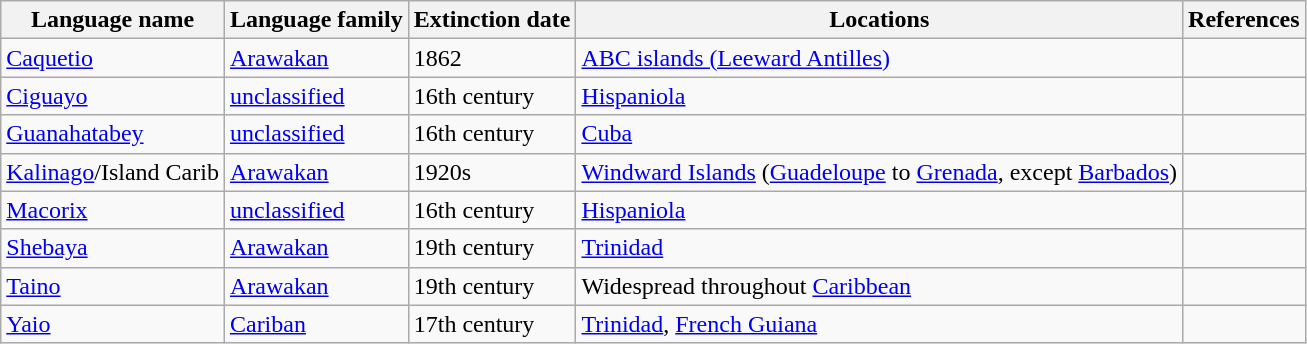<table class="wikitable sortable">
<tr>
<th>Language name</th>
<th>Language family</th>
<th>Extinction date</th>
<th>Locations</th>
<th>References</th>
</tr>
<tr>
<td><a href='#'>Caquetio</a></td>
<td><a href='#'>Arawakan</a></td>
<td>1862</td>
<td><a href='#'>ABC islands (Leeward Antilles)</a></td>
<td></td>
</tr>
<tr>
<td><a href='#'>Ciguayo</a></td>
<td><a href='#'>unclassified</a></td>
<td>16th century</td>
<td><a href='#'>Hispaniola</a></td>
<td></td>
</tr>
<tr>
<td><a href='#'>Guanahatabey</a></td>
<td><a href='#'>unclassified</a></td>
<td>16th century</td>
<td><a href='#'>Cuba</a></td>
<td></td>
</tr>
<tr>
<td><a href='#'>Kalinago</a>/Island Carib</td>
<td><a href='#'>Arawakan</a></td>
<td>1920s</td>
<td><a href='#'>Windward Islands</a> (<a href='#'>Guadeloupe</a> to <a href='#'>Grenada</a>, except <a href='#'>Barbados</a>)</td>
<td></td>
</tr>
<tr>
<td><a href='#'>Macorix</a></td>
<td><a href='#'>unclassified</a></td>
<td>16th century</td>
<td><a href='#'>Hispaniola</a></td>
<td></td>
</tr>
<tr>
<td><a href='#'>Shebaya</a></td>
<td><a href='#'>Arawakan</a></td>
<td>19th century</td>
<td><a href='#'>Trinidad</a></td>
<td></td>
</tr>
<tr>
<td><a href='#'>Taino</a></td>
<td><a href='#'>Arawakan</a></td>
<td>19th century</td>
<td>Widespread throughout <a href='#'>Caribbean</a></td>
<td></td>
</tr>
<tr>
<td><a href='#'>Yaio</a></td>
<td><a href='#'>Cariban</a></td>
<td>17th century</td>
<td><a href='#'>Trinidad</a>, <a href='#'>French Guiana</a></td>
<td></td>
</tr>
</table>
